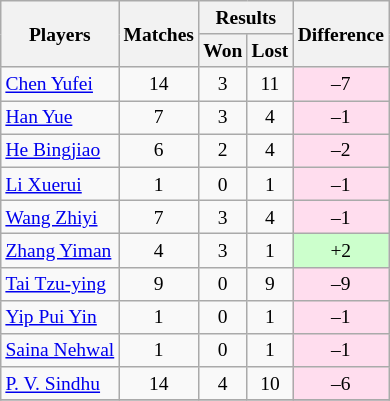<table class=wikitable style="text-align:center; font-size:small">
<tr>
<th rowspan="2">Players</th>
<th rowspan="2">Matches</th>
<th colspan="2">Results</th>
<th rowspan="2">Difference</th>
</tr>
<tr>
<th>Won</th>
<th>Lost</th>
</tr>
<tr>
<td align="left"> <a href='#'>Chen Yufei</a></td>
<td>14</td>
<td>3</td>
<td>11</td>
<td bgcolor="#ffddee">–7</td>
</tr>
<tr>
<td align="left"> <a href='#'>Han Yue</a></td>
<td>7</td>
<td>3</td>
<td>4</td>
<td bgcolor="#ffddee">–1</td>
</tr>
<tr>
<td align="left"> <a href='#'>He Bingjiao</a></td>
<td>6</td>
<td>2</td>
<td>4</td>
<td bgcolor="#ffddee">–2</td>
</tr>
<tr>
<td align="left"> <a href='#'>Li Xuerui</a></td>
<td>1</td>
<td>0</td>
<td>1</td>
<td bgcolor="#ffddee">–1</td>
</tr>
<tr>
<td align="left"> <a href='#'>Wang Zhiyi</a></td>
<td>7</td>
<td>3</td>
<td>4</td>
<td bgcolor="#ffddee">–1</td>
</tr>
<tr>
<td align="left"> <a href='#'>Zhang Yiman</a></td>
<td>4</td>
<td>3</td>
<td>1</td>
<td bgcolor="#ccffcc">+2</td>
</tr>
<tr>
<td align="left"> <a href='#'>Tai Tzu-ying</a></td>
<td>9</td>
<td>0</td>
<td>9</td>
<td bgcolor="#ffddee">–9</td>
</tr>
<tr>
<td align="left"> <a href='#'>Yip Pui Yin</a></td>
<td>1</td>
<td>0</td>
<td>1</td>
<td bgcolor="#ffddee">–1</td>
</tr>
<tr>
<td align="left"> <a href='#'>Saina Nehwal</a></td>
<td>1</td>
<td>0</td>
<td>1</td>
<td bgcolor="#ffddee">–1</td>
</tr>
<tr>
<td align="left"> <a href='#'>P. V. Sindhu</a></td>
<td>14</td>
<td>4</td>
<td>10</td>
<td bgcolor="#ffddee">–6</td>
</tr>
<tr>
</tr>
</table>
